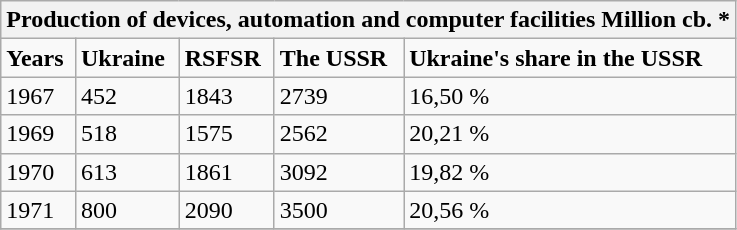<table class="wikitable">
<tr>
<th colspan=5>Production of devices, automation and computer facilities Million cb. *</th>
</tr>
<tr>
<td><strong>Years</strong></td>
<td><strong>Ukraine</strong></td>
<td><strong>RSFSR</strong></td>
<td><strong>The USSR</strong></td>
<td><strong>Ukraine's share in the USSR</strong></td>
</tr>
<tr>
<td>1967</td>
<td>452</td>
<td>1843</td>
<td>2739</td>
<td>16,50 %</td>
</tr>
<tr>
<td>1969</td>
<td>518</td>
<td>1575</td>
<td>2562</td>
<td>20,21 %</td>
</tr>
<tr>
<td>1970</td>
<td>613</td>
<td>1861</td>
<td>3092</td>
<td>19,82 %</td>
</tr>
<tr>
<td>1971</td>
<td>800</td>
<td>2090</td>
<td>3500</td>
<td>20,56 %</td>
</tr>
<tr>
</tr>
</table>
